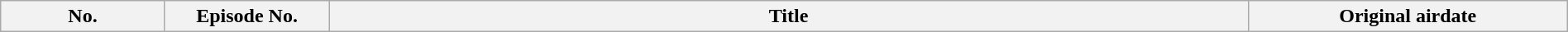<table class="wikitable plainrowheaders" style="width:100%; margin:auto;">
<tr>
<th width="125">No.</th>
<th width="125">Episode No.</th>
<th>Title</th>
<th width="250">Original airdate<br>




</th>
</tr>
</table>
